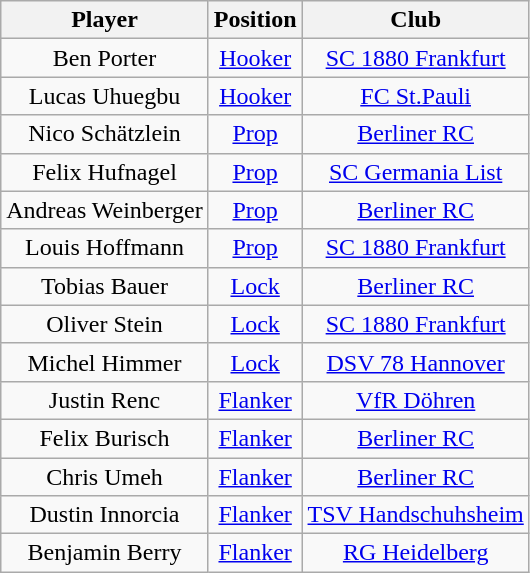<table class="wikitable" style="text-align:center">
<tr>
<th>Player</th>
<th>Position</th>
<th>Club</th>
</tr>
<tr>
<td>Ben Porter</td>
<td><a href='#'>Hooker</a></td>
<td> <a href='#'>SC 1880 Frankfurt</a></td>
</tr>
<tr>
<td>Lucas Uhuegbu</td>
<td><a href='#'>Hooker</a></td>
<td> <a href='#'>FC St.Pauli</a></td>
</tr>
<tr>
<td>Nico Schätzlein</td>
<td><a href='#'>Prop</a></td>
<td> <a href='#'>Berliner RC</a></td>
</tr>
<tr>
<td>Felix Hufnagel</td>
<td><a href='#'>Prop</a></td>
<td> <a href='#'>SC Germania List</a></td>
</tr>
<tr>
<td>Andreas Weinberger</td>
<td><a href='#'>Prop</a></td>
<td> <a href='#'>Berliner RC</a></td>
</tr>
<tr>
<td>Louis Hoffmann</td>
<td><a href='#'>Prop</a></td>
<td> <a href='#'>SC 1880 Frankfurt</a></td>
</tr>
<tr>
<td>Tobias Bauer</td>
<td><a href='#'>Lock</a></td>
<td> <a href='#'>Berliner RC</a></td>
</tr>
<tr>
<td>Oliver Stein</td>
<td><a href='#'>Lock</a></td>
<td> <a href='#'>SC 1880 Frankfurt</a></td>
</tr>
<tr>
<td>Michel Himmer</td>
<td><a href='#'>Lock</a></td>
<td> <a href='#'>DSV 78 Hannover</a></td>
</tr>
<tr>
<td>Justin Renc</td>
<td><a href='#'>Flanker</a></td>
<td> <a href='#'>VfR Döhren</a></td>
</tr>
<tr>
<td>Felix Burisch</td>
<td><a href='#'>Flanker</a></td>
<td> <a href='#'>Berliner RC</a></td>
</tr>
<tr>
<td>Chris Umeh</td>
<td><a href='#'>Flanker</a></td>
<td> <a href='#'>Berliner RC</a></td>
</tr>
<tr>
<td>Dustin Innorcia</td>
<td><a href='#'>Flanker</a></td>
<td> <a href='#'>TSV Handschuhsheim</a></td>
</tr>
<tr>
<td>Benjamin Berry</td>
<td><a href='#'>Flanker</a></td>
<td> <a href='#'>RG Heidelberg</a></td>
</tr>
</table>
